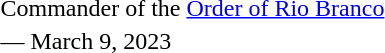<table>
<tr>
<td rowspan=2 style="width:60px; vertical-align:top;"></td>
<td>Commander of the <a href='#'>Order of Rio Branco</a></td>
</tr>
<tr>
<td>— March 9, 2023</td>
</tr>
</table>
